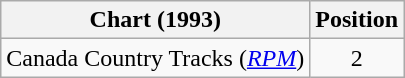<table class="wikitable sortable">
<tr>
<th scope="col">Chart (1993)</th>
<th scope="col">Position</th>
</tr>
<tr>
<td>Canada Country Tracks (<em><a href='#'>RPM</a></em>)</td>
<td align="center">2</td>
</tr>
</table>
